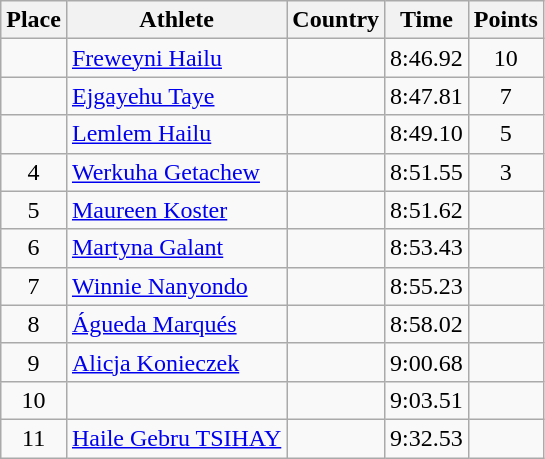<table class="wikitable">
<tr>
<th>Place</th>
<th>Athlete</th>
<th>Country</th>
<th>Time</th>
<th>Points</th>
</tr>
<tr>
<td align=center></td>
<td><a href='#'>Freweyni Hailu</a></td>
<td></td>
<td>8:46.92</td>
<td align=center>10</td>
</tr>
<tr>
<td align=center></td>
<td><a href='#'>Ejgayehu Taye</a></td>
<td></td>
<td>8:47.81</td>
<td align=center>7</td>
</tr>
<tr>
<td align=center></td>
<td><a href='#'>Lemlem Hailu</a></td>
<td></td>
<td>8:49.10</td>
<td align=center>5</td>
</tr>
<tr>
<td align=center>4</td>
<td><a href='#'>Werkuha Getachew</a></td>
<td></td>
<td>8:51.55</td>
<td align=center>3</td>
</tr>
<tr>
<td align=center>5</td>
<td><a href='#'>Maureen Koster</a></td>
<td></td>
<td>8:51.62</td>
<td align=center></td>
</tr>
<tr>
<td align=center>6</td>
<td><a href='#'>Martyna Galant</a></td>
<td></td>
<td>8:53.43</td>
<td align=center></td>
</tr>
<tr>
<td align=center>7</td>
<td><a href='#'>Winnie Nanyondo</a></td>
<td></td>
<td>8:55.23</td>
<td align=center></td>
</tr>
<tr>
<td align=center>8</td>
<td><a href='#'>Águeda Marqués</a></td>
<td></td>
<td>8:58.02</td>
<td align=center></td>
</tr>
<tr>
<td align=center>9</td>
<td><a href='#'>Alicja Konieczek</a></td>
<td></td>
<td>9:00.68</td>
<td align=center></td>
</tr>
<tr>
<td align=center>10</td>
<td></td>
<td></td>
<td>9:03.51</td>
<td align=center></td>
</tr>
<tr>
<td align=center>11</td>
<td><a href='#'>Haile Gebru TSIHAY</a></td>
<td></td>
<td>9:32.53</td>
<td align=center></td>
</tr>
</table>
